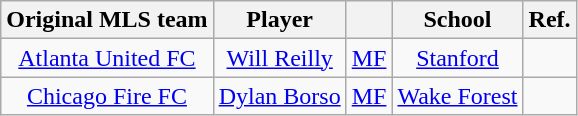<table class="wikitable sortable plainrowheaders" style="text-align:center;">
<tr>
<th scope="col">Original MLS team</th>
<th scope="col">Player</th>
<th scope="col"></th>
<th scope="col">School</th>
<th class=unsortable>Ref.</th>
</tr>
<tr>
<td><a href='#'>Atlanta United FC</a></td>
<td> <a href='#'>Will Reilly</a></td>
<td><a href='#'>MF</a></td>
<td><a href='#'>Stanford</a></td>
<td></td>
</tr>
<tr>
<td><a href='#'>Chicago Fire FC</a></td>
<td> <a href='#'>Dylan Borso</a></td>
<td><a href='#'>MF</a></td>
<td><a href='#'>Wake Forest</a></td>
<td></td>
</tr>
</table>
